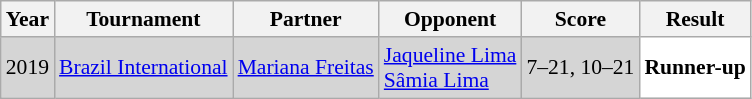<table class="sortable wikitable" style="font-size: 90%;">
<tr>
<th>Year</th>
<th>Tournament</th>
<th>Partner</th>
<th>Opponent</th>
<th>Score</th>
<th>Result</th>
</tr>
<tr style="background:#D5D5D5">
<td align="center">2019</td>
<td align="left"><a href='#'>Brazil International</a></td>
<td align="left"> <a href='#'>Mariana Freitas</a></td>
<td align="left"> <a href='#'>Jaqueline Lima</a> <br>  <a href='#'>Sâmia Lima</a></td>
<td align="left">7–21, 10–21</td>
<td style="text-align:left; background:white"> <strong>Runner-up</strong></td>
</tr>
</table>
